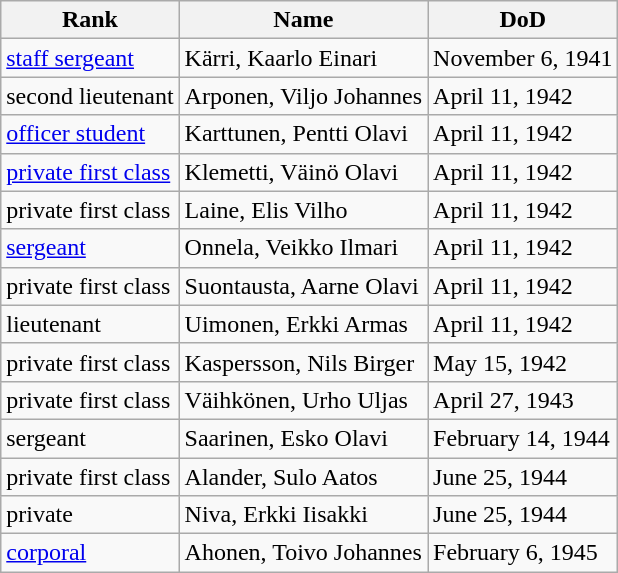<table class="wikitable">
<tr>
<th>Rank</th>
<th>Name</th>
<th>DoD</th>
</tr>
<tr>
<td><a href='#'>staff sergeant</a></td>
<td>Kärri, Kaarlo Einari</td>
<td>November 6, 1941</td>
</tr>
<tr>
<td>second lieutenant</td>
<td>Arponen, Viljo Johannes</td>
<td>April 11, 1942</td>
</tr>
<tr>
<td><a href='#'>officer student</a></td>
<td>Karttunen, Pentti Olavi</td>
<td>April 11, 1942</td>
</tr>
<tr>
<td><a href='#'>private first class</a></td>
<td>Klemetti, Väinö Olavi</td>
<td>April 11, 1942</td>
</tr>
<tr>
<td>private first class</td>
<td>Laine, Elis Vilho</td>
<td>April 11, 1942</td>
</tr>
<tr>
<td><a href='#'>sergeant</a></td>
<td>Onnela, Veikko Ilmari</td>
<td>April 11, 1942</td>
</tr>
<tr>
<td>private first class</td>
<td>Suontausta, Aarne Olavi</td>
<td>April 11, 1942</td>
</tr>
<tr>
<td>lieutenant</td>
<td>Uimonen, Erkki Armas</td>
<td>April 11, 1942</td>
</tr>
<tr>
<td>private first class</td>
<td>Kaspersson, Nils Birger</td>
<td>May 15, 1942</td>
</tr>
<tr>
<td>private first class</td>
<td>Väihkönen, Urho Uljas</td>
<td>April 27, 1943</td>
</tr>
<tr>
<td>sergeant</td>
<td>Saarinen, Esko Olavi</td>
<td>February 14, 1944</td>
</tr>
<tr>
<td>private first class</td>
<td>Alander, Sulo Aatos</td>
<td>June 25, 1944</td>
</tr>
<tr>
<td>private</td>
<td>Niva, Erkki Iisakki</td>
<td>June 25, 1944</td>
</tr>
<tr>
<td><a href='#'>corporal</a></td>
<td>Ahonen, Toivo Johannes</td>
<td>February 6, 1945</td>
</tr>
</table>
